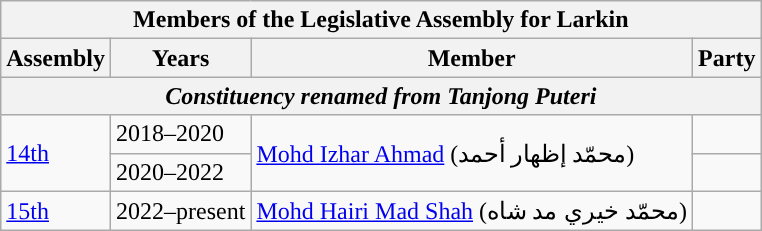<table class="wikitable">
<tr>
<th colspan="4">Members of the Legislative Assembly for Larkin</th>
</tr>
<tr>
<th>Assembly</th>
<th>Years</th>
<th>Member</th>
<th>Party</th>
</tr>
<tr>
<th colspan="4"><em>Constituency renamed from Tanjong Puteri</em></th>
</tr>
<tr>
<td rowspan="2"><a href='#'>14th</a></td>
<td>2018–2020</td>
<td rowspan="2"><a href='#'>Mohd Izhar Ahmad</a> (محمّد إظهار أحمد)</td>
<td></td>
</tr>
<tr>
<td>2020–2022</td>
<td></td>
</tr>
<tr>
<td><a href='#'>15th</a></td>
<td>2022–present</td>
<td><a href='#'>Mohd Hairi Mad Shah</a> (محمّد خيري مد شاه)</td>
<td></td>
</tr>
</table>
